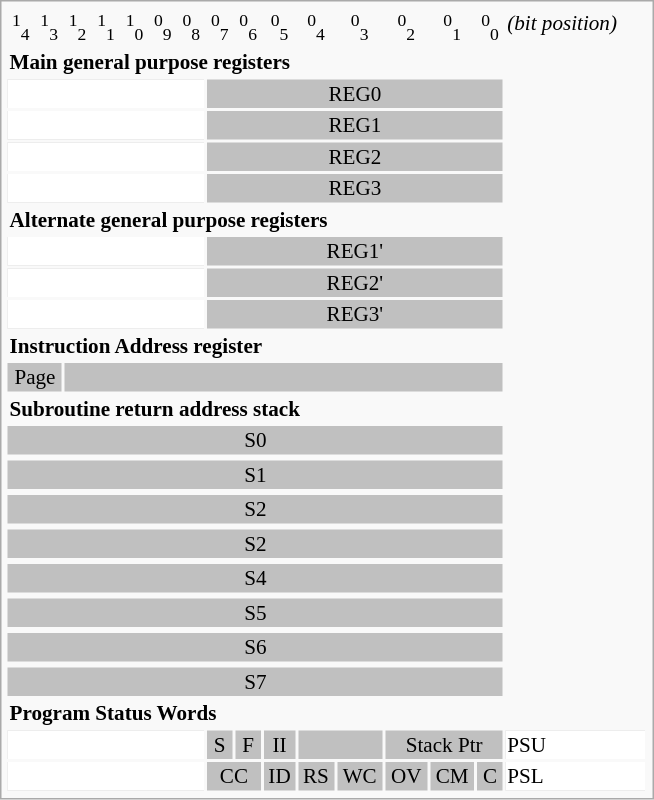<table class="infobox" style="font-size:88%;width:31em;">
<tr>
<td style="text-align:center;"><sup>1</sup><sub>4</sub></td>
<td style="text-align:center;"><sup>1</sup><sub>3</sub></td>
<td style="text-align:center;"><sup>1</sup><sub>2</sub></td>
<td style="text-align:center;"><sup>1</sup><sub>1</sub></td>
<td style="text-align:center;"><sup>1</sup><sub>0</sub></td>
<td style="text-align:center;"><sup>0</sup><sub>9</sub></td>
<td style="text-align:center;"><sup>0</sup><sub>8</sub></td>
<td style="text-align:center;"><sup>0</sup><sub>7</sub></td>
<td style="text-align:center;"><sup>0</sup><sub>6</sub></td>
<td style="text-align:center;"><sup>0</sup><sub>5</sub></td>
<td style="text-align:center;"><sup>0</sup><sub>4</sub></td>
<td style="text-align:center;"><sup>0</sup><sub>3</sub></td>
<td style="text-align:center;"><sup>0</sup><sub>2</sub></td>
<td style="text-align:center;"><sup>0</sup><sub>1</sub></td>
<td style="text-align:center;"><sup>0</sup><sub>0</sub></td>
<td><em>(bit position)</em></td>
</tr>
<tr>
<td colspan="16"><strong>Main general purpose registers</strong> <br></td>
</tr>
<tr style="background:silver;color:black">
<td style="text-align:center; background:white" colspan="7"> </td>
<td style="text-align:center;" colspan="8">REG0</td>
</tr>
<tr style="background:silver;color:black">
<td style="text-align:center; background:white" colspan="7"> </td>
<td style="text-align:center;" colspan="8">REG1</td>
</tr>
<tr style="background:silver;color:black">
<td style="text-align:center; background:white" colspan="7"> </td>
<td style="text-align:center;" colspan="8">REG2</td>
</tr>
<tr style="background:silver;color:black">
<td style="text-align:center; background:white" colspan="7"> </td>
<td style="text-align:center;" colspan="8">REG3</td>
</tr>
<tr>
<td colspan="16"><strong>Alternate general purpose registers</strong> <br></td>
</tr>
<tr style="background:silver;color:black">
<td style="text-align:center;  background:white" colspan="7"> </td>
<td style="text-align:center;" colspan="8">REG1'</td>
</tr>
<tr style="background:silver;color:black">
<td style="text-align:center; background:white" colspan="7"> </td>
<td style="text-align:center;" colspan="8">REG2'</td>
</tr>
<tr style="background:silver;color:black">
<td style="text-align:center; background:white" colspan="7"> </td>
<td style="text-align:center;" colspan="8">REG3'</td>
</tr>
<tr>
<td colspan="16"><strong>Instruction Address register</strong> <br></td>
</tr>
<tr style="background:silver;color:black">
<td style="text-align:center;" colspan="2">Page</td>
<td style="text-align:center;" colspan="13"></td>
</tr>
<tr>
<td colspan="16"><strong>Subroutine return address stack</strong> <br></td>
</tr>
<tr style="background:silver;color:black">
<td style="text-align:center;" colspan="15">S0</td>
</tr>
<tr>
</tr>
<tr style="background:silver;color:black">
<td style="text-align:center;" colspan="15">S1</td>
</tr>
<tr>
</tr>
<tr style="background:silver;color:black">
<td style="text-align:center;" colspan="15">S2</td>
</tr>
<tr>
</tr>
<tr style="background:silver;color:black">
<td style="text-align:center;" colspan="15">S2</td>
</tr>
<tr>
</tr>
<tr style="background:silver;color:black">
<td style="text-align:center;" colspan="15">S4</td>
</tr>
<tr>
</tr>
<tr style="background:silver;color:black">
<td style="text-align:center;" colspan="15">S5</td>
</tr>
<tr>
</tr>
<tr style="background:silver;color:black">
<td style="text-align:center;" colspan="15">S6</td>
</tr>
<tr>
</tr>
<tr style="background:silver;color:black">
<td style="text-align:center;" colspan="15">S7</td>
</tr>
<tr>
<td colspan="16"><strong>Program Status Words</strong></td>
</tr>
<tr style="background:silver;color:black">
<td style="text-align:center; background:white" colspan="7"> </td>
<td style="text-align:center;">S</td>
<td style="text-align:center;">F</td>
<td style="text-align:center;">II</td>
<td style="text-align:center;" colspan="2"></td>
<td style="text-align:center;" colspan="3">Stack Ptr</td>
<td style="background:white; color:black">PSU</td>
</tr>
<tr style="background:silver;color:black">
<td style="text-align:center; background:white" colspan="7"> </td>
<td style="text-align:center;" colspan="2">CC</td>
<td style="text-align:center;">ID</td>
<td style="text-align:center;">RS</td>
<td style="text-align:center;">WC</td>
<td style="text-align:center;">OV</td>
<td style="text-align:center;">CM</td>
<td style="text-align:center;">C</td>
<td style="background:white; color:black">PSL</td>
</tr>
</table>
